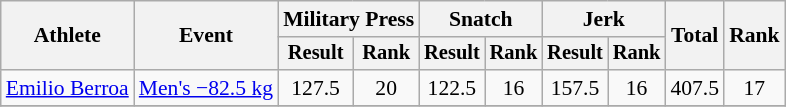<table class="wikitable" style="font-size:90%">
<tr>
<th rowspan="2">Athlete</th>
<th rowspan="2">Event</th>
<th colspan="2">Military Press</th>
<th colspan="2">Snatch</th>
<th colspan="2">Jerk</th>
<th rowspan="2">Total</th>
<th rowspan="2">Rank</th>
</tr>
<tr style="font-size:95%">
<th>Result</th>
<th>Rank</th>
<th>Result</th>
<th>Rank</th>
<th>Result</th>
<th>Rank</th>
</tr>
<tr align=center>
<td align=left><a href='#'>Emilio Berroa</a></td>
<td align=left><a href='#'>Men's −82.5 kg</a></td>
<td>127.5</td>
<td>20</td>
<td>122.5</td>
<td>16</td>
<td>157.5</td>
<td>16</td>
<td>407.5</td>
<td>17</td>
</tr>
<tr align=center>
</tr>
</table>
